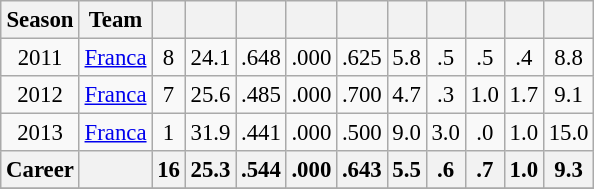<table class="wikitable sortable" style="font-size:95%; text-align:center;">
<tr>
<th>Season</th>
<th>Team</th>
<th></th>
<th></th>
<th></th>
<th></th>
<th></th>
<th></th>
<th></th>
<th></th>
<th></th>
<th></th>
</tr>
<tr>
<td>2011</td>
<td><a href='#'>Franca</a></td>
<td>8</td>
<td>24.1</td>
<td>.648</td>
<td>.000</td>
<td>.625</td>
<td>5.8</td>
<td>.5</td>
<td>.5</td>
<td>.4</td>
<td>8.8</td>
</tr>
<tr>
<td>2012</td>
<td><a href='#'>Franca</a></td>
<td>7</td>
<td>25.6</td>
<td>.485</td>
<td>.000</td>
<td>.700</td>
<td>4.7</td>
<td>.3</td>
<td>1.0</td>
<td>1.7</td>
<td>9.1</td>
</tr>
<tr>
<td>2013</td>
<td><a href='#'>Franca</a></td>
<td>1</td>
<td>31.9</td>
<td>.441</td>
<td>.000</td>
<td>.500</td>
<td>9.0</td>
<td>3.0</td>
<td>.0</td>
<td>1.0</td>
<td>15.0</td>
</tr>
<tr>
<th><strong>Career</strong></th>
<th></th>
<th>16</th>
<th>25.3</th>
<th>.544</th>
<th>.000</th>
<th>.643</th>
<th>5.5</th>
<th>.6</th>
<th>.7</th>
<th>1.0</th>
<th>9.3</th>
</tr>
<tr>
</tr>
</table>
